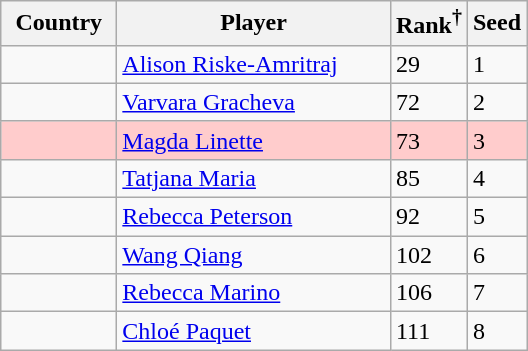<table class="sortable wikitable nowrap">
<tr>
<th width="70">Country</th>
<th width="175">Player</th>
<th>Rank<sup>†</sup></th>
<th>Seed</th>
</tr>
<tr>
<td></td>
<td><a href='#'>Alison Riske-Amritraj</a></td>
<td>29</td>
<td>1</td>
</tr>
<tr>
<td></td>
<td><a href='#'>Varvara Gracheva</a></td>
<td>72</td>
<td>2</td>
</tr>
<tr style="background:#fcc;">
<td></td>
<td><a href='#'>Magda Linette</a></td>
<td>73</td>
<td>3</td>
</tr>
<tr>
<td></td>
<td><a href='#'>Tatjana Maria</a></td>
<td>85</td>
<td>4</td>
</tr>
<tr>
<td></td>
<td><a href='#'>Rebecca Peterson</a></td>
<td>92</td>
<td>5</td>
</tr>
<tr>
<td></td>
<td><a href='#'>Wang Qiang</a></td>
<td>102</td>
<td>6</td>
</tr>
<tr>
<td></td>
<td><a href='#'>Rebecca Marino</a></td>
<td>106</td>
<td>7</td>
</tr>
<tr>
<td></td>
<td><a href='#'>Chloé Paquet</a></td>
<td>111</td>
<td>8</td>
</tr>
</table>
